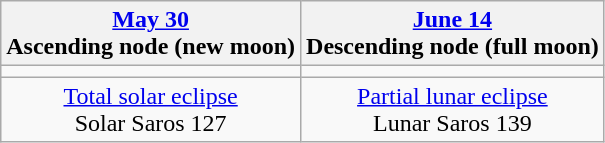<table class="wikitable">
<tr>
<th><a href='#'>May 30</a><br>Ascending node (new moon)<br></th>
<th><a href='#'>June 14</a><br>Descending node (full moon)</th>
</tr>
<tr>
<td></td>
<td></td>
</tr>
<tr align=center>
<td><a href='#'>Total solar eclipse</a><br>Solar Saros 127</td>
<td><a href='#'>Partial lunar eclipse</a><br>Lunar Saros 139</td>
</tr>
</table>
